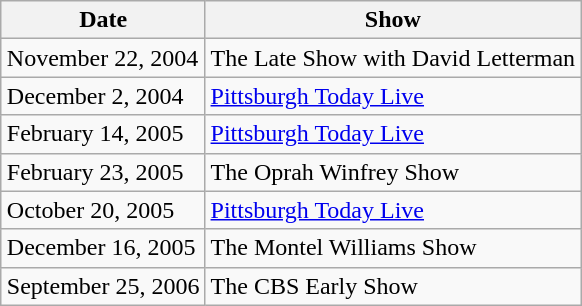<table class="wikitable" style="margin: 1em auto 1em auto">
<tr>
<th>Date</th>
<th>Show</th>
</tr>
<tr>
<td>November 22, 2004</td>
<td>The Late Show with David Letterman</td>
</tr>
<tr>
<td>December 2, 2004</td>
<td><a href='#'>Pittsburgh Today Live</a></td>
</tr>
<tr>
<td>February 14, 2005</td>
<td><a href='#'>Pittsburgh Today Live</a></td>
</tr>
<tr>
<td>February 23, 2005</td>
<td>The Oprah Winfrey Show</td>
</tr>
<tr>
<td>October 20, 2005</td>
<td><a href='#'>Pittsburgh Today Live</a></td>
</tr>
<tr>
<td>December 16, 2005</td>
<td>The Montel Williams Show</td>
</tr>
<tr>
<td>September 25, 2006</td>
<td>The CBS Early Show</td>
</tr>
</table>
